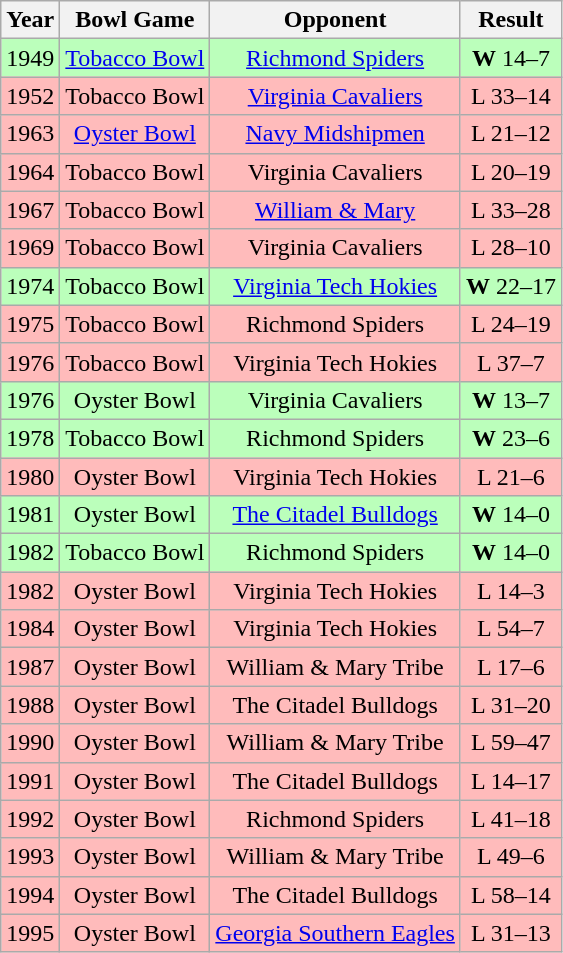<table class="wikitable">
<tr>
<th>Year</th>
<th>Bowl Game</th>
<th>Opponent</th>
<th>Result</th>
</tr>
<tr align="center" bgcolor="bbffbb">
<td>1949</td>
<td><a href='#'>Tobacco Bowl</a></td>
<td><a href='#'>Richmond Spiders</a></td>
<td><strong>W</strong> 14–7</td>
</tr>
<tr align="center" bgcolor="ffbbbb">
<td>1952</td>
<td>Tobacco Bowl</td>
<td><a href='#'>Virginia Cavaliers</a></td>
<td>L 33–14</td>
</tr>
<tr align="center" bgcolor="ffbbbb">
<td>1963</td>
<td><a href='#'>Oyster Bowl</a></td>
<td><a href='#'>Navy Midshipmen</a></td>
<td>L 21–12</td>
</tr>
<tr align="center" bgcolor="ffbbbb">
<td>1964</td>
<td>Tobacco Bowl</td>
<td>Virginia Cavaliers</td>
<td>L 20–19</td>
</tr>
<tr align="center" bgcolor="ffbbbb">
<td>1967</td>
<td>Tobacco Bowl</td>
<td><a href='#'>William & Mary</a></td>
<td>L 33–28</td>
</tr>
<tr align="center" bgcolor="ffbbbb">
<td>1969</td>
<td>Tobacco Bowl</td>
<td>Virginia Cavaliers</td>
<td>L 28–10</td>
</tr>
<tr align="center" bgcolor="bbffbb">
<td>1974</td>
<td>Tobacco Bowl</td>
<td><a href='#'>Virginia Tech Hokies</a></td>
<td><strong>W</strong> 22–17</td>
</tr>
<tr align="center" bgcolor="ffbbbb">
<td>1975</td>
<td>Tobacco Bowl</td>
<td>Richmond Spiders</td>
<td>L 24–19</td>
</tr>
<tr align="center" bgcolor="ffbbbb">
<td>1976</td>
<td>Tobacco Bowl</td>
<td>Virginia Tech Hokies</td>
<td>L 37–7</td>
</tr>
<tr align="center" bgcolor="bbffbb">
<td>1976</td>
<td>Oyster Bowl</td>
<td>Virginia Cavaliers</td>
<td><strong>W</strong> 13–7</td>
</tr>
<tr align="center" bgcolor="bbffbb">
<td>1978</td>
<td>Tobacco Bowl</td>
<td>Richmond Spiders</td>
<td><strong>W</strong> 23–6</td>
</tr>
<tr align="center" bgcolor="ffbbbb">
<td>1980</td>
<td>Oyster Bowl</td>
<td>Virginia Tech Hokies</td>
<td>L 21–6</td>
</tr>
<tr align="center" bgcolor="bbffbb">
<td>1981</td>
<td>Oyster Bowl</td>
<td><a href='#'>The Citadel Bulldogs</a></td>
<td><strong>W</strong> 14–0</td>
</tr>
<tr align="center" bgcolor="bbffbb">
<td>1982</td>
<td>Tobacco Bowl</td>
<td>Richmond Spiders</td>
<td><strong>W</strong> 14–0</td>
</tr>
<tr align="center" bgcolor="ffbbbb">
<td>1982</td>
<td>Oyster Bowl</td>
<td>Virginia Tech Hokies</td>
<td>L 14–3</td>
</tr>
<tr align="center" bgcolor="ffbbbb">
<td>1984</td>
<td>Oyster Bowl</td>
<td>Virginia Tech Hokies</td>
<td>L 54–7</td>
</tr>
<tr align="center" bgcolor="ffbbbb">
<td>1987</td>
<td>Oyster Bowl</td>
<td>William & Mary Tribe</td>
<td>L 17–6</td>
</tr>
<tr align="center" bgcolor="ffbbbb">
<td>1988</td>
<td>Oyster Bowl</td>
<td>The Citadel Bulldogs</td>
<td>L 31–20</td>
</tr>
<tr align="center" bgcolor="ffbbbb">
<td>1990</td>
<td>Oyster Bowl</td>
<td>William & Mary Tribe</td>
<td>L 59–47</td>
</tr>
<tr align="center" bgcolor="ffbbbb">
<td>1991</td>
<td>Oyster Bowl</td>
<td>The Citadel Bulldogs</td>
<td>L 14–17</td>
</tr>
<tr align="center" bgcolor="ffbbbb">
<td>1992</td>
<td>Oyster Bowl</td>
<td>Richmond Spiders</td>
<td>L 41–18</td>
</tr>
<tr align="center" bgcolor="ffbbbb">
<td>1993</td>
<td>Oyster Bowl</td>
<td>William & Mary Tribe</td>
<td>L 49–6</td>
</tr>
<tr align="center" bgcolor="ffbbbb">
<td>1994</td>
<td>Oyster Bowl</td>
<td>The Citadel Bulldogs</td>
<td>L 58–14</td>
</tr>
<tr align="center" bgcolor="ffbbbb">
<td>1995</td>
<td>Oyster Bowl</td>
<td><a href='#'>Georgia Southern Eagles</a></td>
<td>L 31–13</td>
</tr>
</table>
